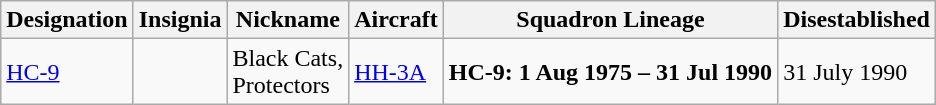<table class="wikitable">
<tr>
<th>Designation</th>
<th>Insignia</th>
<th>Nickname</th>
<th>Aircraft</th>
<th>Squadron Lineage</th>
<th>Disestablished</th>
</tr>
<tr>
<td><a href='#'>HC-9</a></td>
<td></td>
<td>Black Cats,<br>Protectors</td>
<td><a href='#'>HH-3A</a></td>
<td style="white-space: nowrap;"><strong>HC-9: 1 Aug 1975 – 31 Jul 1990</strong></td>
<td>31 July 1990</td>
</tr>
</table>
